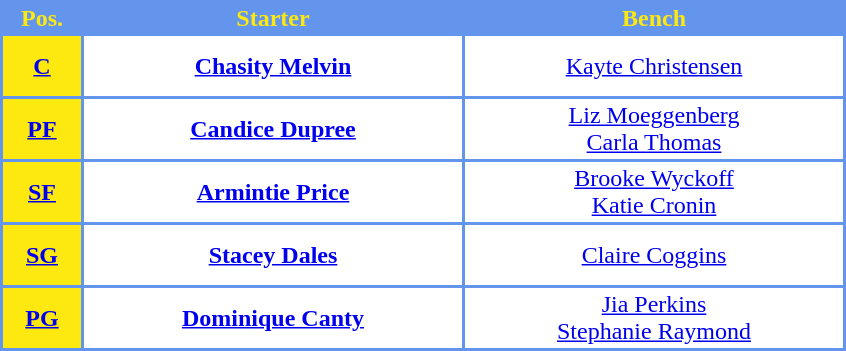<table style="text-align: center; background:#6495ED; color:#FDE910">
<tr>
<th width="50">Pos.</th>
<th width="250">Starter</th>
<th width="250">Bench</th>
</tr>
<tr style="height:40px; background:white; color:#FFCC00">
<th style="background:#FDE910"><a href='#'><span>C</span></a></th>
<td><strong><a href='#'>Chasity Melvin</a></strong></td>
<td><a href='#'>Kayte Christensen</a></td>
</tr>
<tr style="height:40px; background:white; color:#FFCC00">
<th style="background:#FDE910"><a href='#'><span>PF</span></a></th>
<td><strong><a href='#'>Candice Dupree</a></strong></td>
<td><a href='#'>Liz Moeggenberg</a><br><a href='#'>Carla Thomas</a></td>
</tr>
<tr style="height:40px; background:white; color:#FFCC00">
<th style="background:#FDE910"><a href='#'><span>SF</span></a></th>
<td><strong><a href='#'>Armintie Price</a></strong></td>
<td><a href='#'>Brooke Wyckoff</a><br><a href='#'>Katie Cronin</a></td>
</tr>
<tr style="height:40px; background:white; color:#092C57">
<th style="background:#FDE910"><a href='#'><span>SG</span></a></th>
<td><strong><a href='#'>Stacey Dales</a></strong></td>
<td><a href='#'>Claire Coggins</a></td>
</tr>
<tr style="height:40px; background:white; color:#FFCC00">
<th style="background:#FDE910"><a href='#'><span>PG</span></a></th>
<td><strong><a href='#'>Dominique Canty</a></strong></td>
<td><a href='#'>Jia Perkins</a><br><a href='#'>Stephanie Raymond</a></td>
</tr>
</table>
